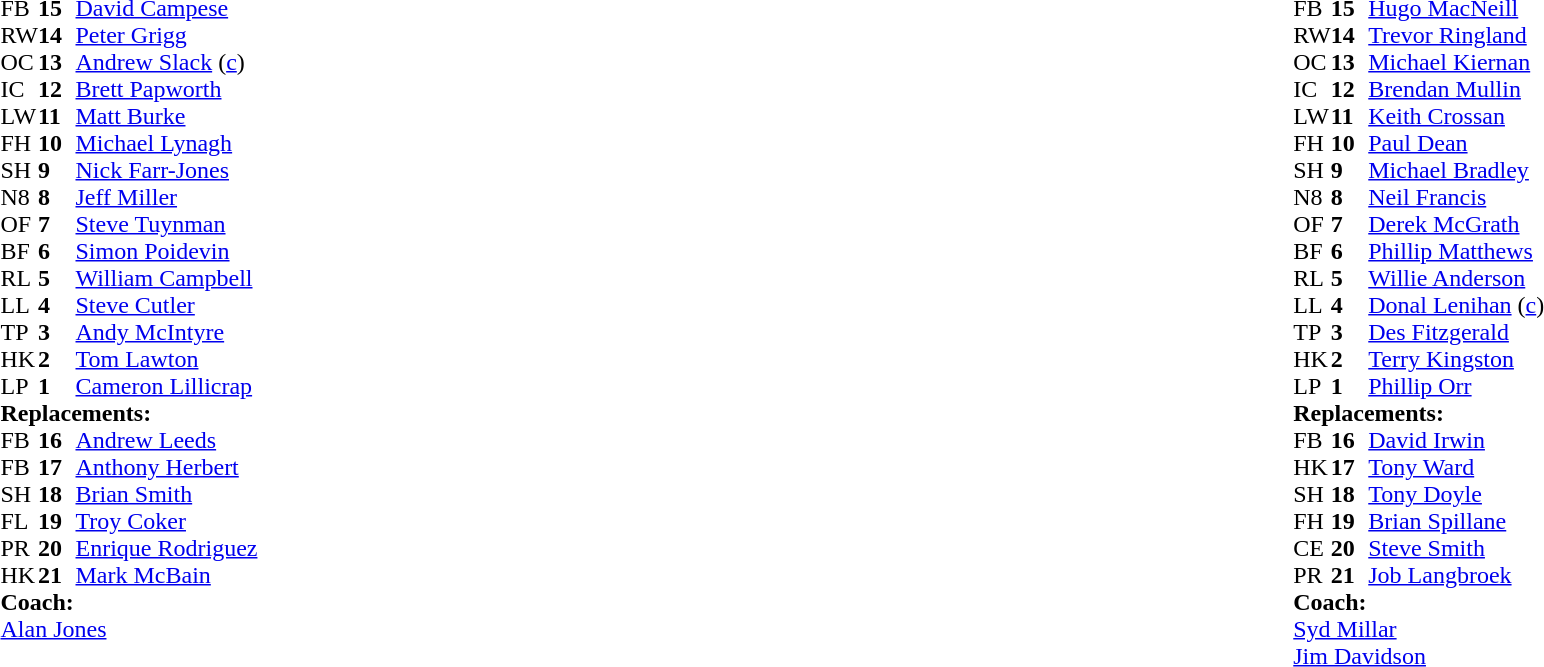<table width="100%">
<tr>
<td width="50%" valign="top"><br><table cellspacing="0" cellpadding="0">
<tr>
<th width="25"></th>
<th width="25"></th>
</tr>
<tr>
<td>FB</td>
<td><strong>15</strong></td>
<td><a href='#'>David Campese</a></td>
</tr>
<tr>
<td>RW</td>
<td><strong>14</strong></td>
<td><a href='#'>Peter Grigg</a></td>
</tr>
<tr>
<td>OC</td>
<td><strong>13</strong></td>
<td><a href='#'>Andrew Slack</a> (<a href='#'>c</a>)</td>
</tr>
<tr>
<td>IC</td>
<td><strong>12</strong></td>
<td><a href='#'>Brett Papworth</a></td>
</tr>
<tr>
<td>LW</td>
<td><strong>11</strong></td>
<td><a href='#'>Matt Burke</a></td>
</tr>
<tr>
<td>FH</td>
<td><strong>10</strong></td>
<td><a href='#'>Michael Lynagh</a></td>
</tr>
<tr>
<td>SH</td>
<td><strong>9</strong></td>
<td><a href='#'>Nick Farr-Jones</a></td>
<td></td>
<td></td>
</tr>
<tr>
<td>N8</td>
<td><strong>8</strong></td>
<td><a href='#'>Jeff Miller</a></td>
</tr>
<tr>
<td>OF</td>
<td><strong>7</strong></td>
<td><a href='#'>Steve Tuynman</a></td>
</tr>
<tr>
<td>BF</td>
<td><strong>6</strong></td>
<td><a href='#'>Simon Poidevin</a></td>
</tr>
<tr>
<td>RL</td>
<td><strong>5</strong></td>
<td><a href='#'>William Campbell</a></td>
</tr>
<tr>
<td>LL</td>
<td><strong>4</strong></td>
<td><a href='#'>Steve Cutler</a></td>
</tr>
<tr>
<td>TP</td>
<td><strong>3</strong></td>
<td><a href='#'>Andy McIntyre</a></td>
</tr>
<tr>
<td>HK</td>
<td><strong>2</strong></td>
<td><a href='#'>Tom Lawton</a></td>
</tr>
<tr>
<td>LP</td>
<td><strong>1</strong></td>
<td><a href='#'>Cameron Lillicrap</a></td>
</tr>
<tr>
<td colspan="3"><strong>Replacements:</strong></td>
</tr>
<tr>
<td>FB</td>
<td><strong>16</strong></td>
<td><a href='#'>Andrew Leeds</a></td>
</tr>
<tr>
<td>FB</td>
<td><strong>17</strong></td>
<td><a href='#'>Anthony Herbert</a></td>
</tr>
<tr>
<td>SH</td>
<td><strong>18</strong></td>
<td><a href='#'>Brian Smith</a></td>
<td></td>
<td></td>
</tr>
<tr>
<td>FL</td>
<td><strong>19</strong></td>
<td><a href='#'>Troy Coker</a></td>
</tr>
<tr>
<td>PR</td>
<td><strong>20</strong></td>
<td><a href='#'>Enrique Rodriguez</a></td>
</tr>
<tr>
<td>HK</td>
<td><strong>21</strong></td>
<td><a href='#'>Mark McBain</a></td>
</tr>
<tr>
<td colspan="3"><strong>Coach:</strong></td>
</tr>
<tr>
<td colspan="3"> <a href='#'>Alan Jones</a></td>
</tr>
</table>
</td>
<td valign="top"></td>
<td width="50%" valign="top"><br><table cellspacing="0" cellpadding="0" align="center">
<tr>
<th width="25"></th>
<th width="25"></th>
</tr>
<tr>
<td>FB</td>
<td><strong>15</strong></td>
<td><a href='#'>Hugo MacNeill</a></td>
</tr>
<tr>
<td>RW</td>
<td><strong>14</strong></td>
<td><a href='#'>Trevor Ringland</a></td>
</tr>
<tr>
<td>OC</td>
<td><strong>13</strong></td>
<td><a href='#'>Michael Kiernan</a></td>
</tr>
<tr>
<td>IC</td>
<td><strong>12</strong></td>
<td><a href='#'>Brendan Mullin</a></td>
<td></td>
<td></td>
</tr>
<tr>
<td>LW</td>
<td><strong>11</strong></td>
<td><a href='#'>Keith Crossan</a></td>
</tr>
<tr>
<td>FH</td>
<td><strong>10</strong></td>
<td><a href='#'>Paul Dean</a></td>
</tr>
<tr>
<td>SH</td>
<td><strong>9</strong></td>
<td><a href='#'>Michael Bradley</a></td>
</tr>
<tr>
<td>N8</td>
<td><strong>8</strong></td>
<td><a href='#'>Neil Francis</a></td>
<td></td>
<td></td>
</tr>
<tr>
<td>OF</td>
<td><strong>7</strong></td>
<td><a href='#'>Derek McGrath</a></td>
</tr>
<tr>
<td>BF</td>
<td><strong>6</strong></td>
<td><a href='#'>Phillip Matthews</a></td>
</tr>
<tr>
<td>RL</td>
<td><strong>5</strong></td>
<td><a href='#'>Willie Anderson</a></td>
</tr>
<tr>
<td>LL</td>
<td><strong>4</strong></td>
<td><a href='#'>Donal Lenihan</a> (<a href='#'>c</a>)</td>
</tr>
<tr>
<td>TP</td>
<td><strong>3</strong></td>
<td><a href='#'>Des Fitzgerald</a></td>
</tr>
<tr>
<td>HK</td>
<td><strong>2</strong></td>
<td><a href='#'>Terry Kingston</a></td>
</tr>
<tr>
<td>LP</td>
<td><strong>1</strong></td>
<td><a href='#'>Phillip Orr</a></td>
</tr>
<tr>
<td colspan="3"><strong>Replacements:</strong></td>
</tr>
<tr>
<td>FB</td>
<td><strong>16</strong></td>
<td><a href='#'>David Irwin</a></td>
<td></td>
<td></td>
</tr>
<tr>
<td>HK</td>
<td><strong>17</strong></td>
<td><a href='#'>Tony Ward</a></td>
</tr>
<tr>
<td>SH</td>
<td><strong>18</strong></td>
<td><a href='#'>Tony Doyle</a></td>
</tr>
<tr>
<td>FH</td>
<td><strong>19</strong></td>
<td><a href='#'>Brian Spillane</a></td>
<td></td>
<td></td>
</tr>
<tr>
<td>CE</td>
<td><strong>20</strong></td>
<td><a href='#'>Steve Smith</a></td>
</tr>
<tr>
<td>PR</td>
<td><strong>21</strong></td>
<td><a href='#'>Job Langbroek</a></td>
</tr>
<tr>
<td colspan="3"><strong>Coach:</strong></td>
</tr>
<tr>
<td colspan="3"> <a href='#'>Syd Millar</a><br> <a href='#'>Jim Davidson</a></td>
</tr>
</table>
</td>
</tr>
</table>
